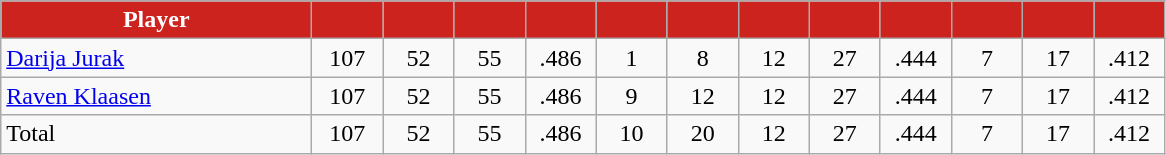<table class="wikitable" style="text-align:center">
<tr>
<th style="background:#CD231F; color:white" width="200px">Player</th>
<th style="background:#CD231F; color:white" width="40px"></th>
<th style="background:#CD231F; color:white" width="40px"></th>
<th style="background:#CD231F; color:white" width="40px"></th>
<th style="background:#CD231F; color:white" width="40px"></th>
<th style="background:#CD231F; color:white" width="40px"></th>
<th style="background:#CD231F; color:white" width="40px"></th>
<th style="background:#CD231F; color:white" width="40px"></th>
<th style="background:#CD231F; color:white" width="40px"></th>
<th style="background:#CD231F; color:white" width="40px"></th>
<th style="background:#CD231F; color:white" width="40px"></th>
<th style="background:#CD231F; color:white" width="40px"></th>
<th style="background:#CD231F; color:white" width="40px"></th>
</tr>
<tr>
<td style="text-align:left"><a href='#'>Darija Jurak</a></td>
<td>107</td>
<td>52</td>
<td>55</td>
<td>.486</td>
<td>1</td>
<td>8</td>
<td>12</td>
<td>27</td>
<td>.444</td>
<td>7</td>
<td>17</td>
<td>.412</td>
</tr>
<tr>
<td style="text-align:left"><a href='#'>Raven Klaasen</a></td>
<td>107</td>
<td>52</td>
<td>55</td>
<td>.486</td>
<td>9</td>
<td>12</td>
<td>12</td>
<td>27</td>
<td>.444</td>
<td>7</td>
<td>17</td>
<td>.412</td>
</tr>
<tr>
<td style="text-align:left">Total</td>
<td>107</td>
<td>52</td>
<td>55</td>
<td>.486</td>
<td>10</td>
<td>20</td>
<td>12</td>
<td>27</td>
<td>.444</td>
<td>7</td>
<td>17</td>
<td>.412</td>
</tr>
</table>
